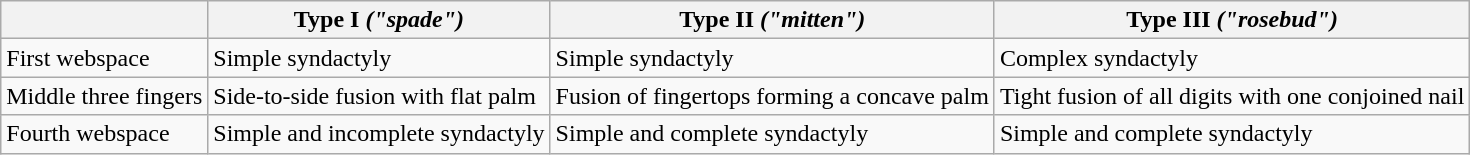<table class="wikitable">
<tr>
<th></th>
<th>Type I <em>("spade")</em></th>
<th>Type II <em>("mitten")</em></th>
<th>Type III <em>("rosebud")</em></th>
</tr>
<tr>
<td>First webspace</td>
<td>Simple syndactyly</td>
<td>Simple syndactyly</td>
<td>Complex syndactyly</td>
</tr>
<tr>
<td>Middle three fingers</td>
<td>Side-to-side fusion with flat palm</td>
<td>Fusion of fingertops forming a concave palm</td>
<td>Tight fusion of all digits with one conjoined nail</td>
</tr>
<tr>
<td>Fourth webspace</td>
<td>Simple and incomplete syndactyly</td>
<td>Simple and complete syndactyly</td>
<td>Simple and complete syndactyly</td>
</tr>
</table>
